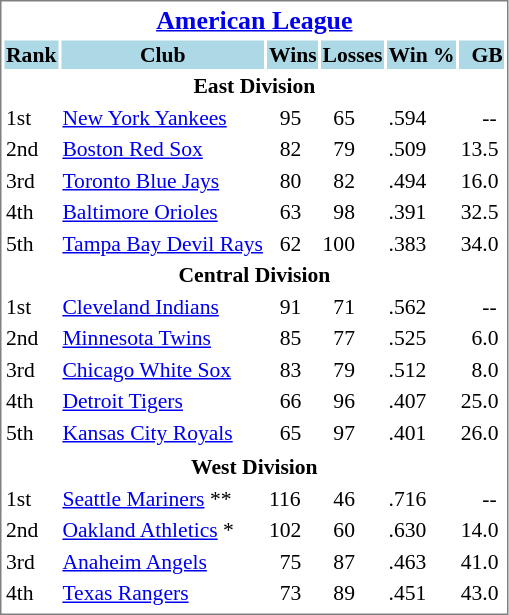<table cellpadding="1" style="width:auto;font-size: 90%; border: 1px solid gray;">
<tr align="center" style="font-size: larger;">
<th colspan=6><a href='#'>American League</a></th>
</tr>
<tr style="background:lightblue;">
<th>Rank</th>
<th>Club</th>
<th>Wins</th>
<th>Losses</th>
<th>Win %</th>
<th>  GB</th>
</tr>
<tr align="center" style="vertical-align: middle;" style="background:lightblue;">
<th colspan=6>East Division</th>
</tr>
<tr>
<td>1st</td>
<td><a href='#'>New York Yankees</a></td>
<td>  95</td>
<td>  65</td>
<td>.594</td>
<td>    --</td>
</tr>
<tr>
<td>2nd</td>
<td><a href='#'>Boston Red Sox</a></td>
<td>  82</td>
<td>  79</td>
<td>.509</td>
<td>13.5</td>
</tr>
<tr>
<td>3rd</td>
<td><a href='#'>Toronto Blue Jays</a></td>
<td>  80</td>
<td>  82</td>
<td>.494</td>
<td>16.0</td>
</tr>
<tr>
<td>4th</td>
<td><a href='#'>Baltimore Orioles</a></td>
<td>  63</td>
<td>  98</td>
<td>.391</td>
<td>32.5</td>
</tr>
<tr>
<td>5th</td>
<td><a href='#'>Tampa Bay Devil Rays</a></td>
<td>  62</td>
<td>100</td>
<td>.383</td>
<td>34.0</td>
</tr>
<tr align="center" style="vertical-align: middle;" style="background:lightblue;">
<th colspan=6>Central Division</th>
</tr>
<tr>
<td>1st</td>
<td><a href='#'>Cleveland Indians</a></td>
<td>  91</td>
<td>  71</td>
<td>.562</td>
<td>    --</td>
</tr>
<tr>
<td>2nd</td>
<td><a href='#'>Minnesota Twins</a></td>
<td>  85</td>
<td>  77</td>
<td>.525</td>
<td>  6.0</td>
</tr>
<tr>
<td>3rd</td>
<td><a href='#'>Chicago White Sox</a></td>
<td>  83</td>
<td>  79</td>
<td>.512</td>
<td>  8.0</td>
</tr>
<tr>
<td>4th</td>
<td><a href='#'>Detroit Tigers</a></td>
<td>  66</td>
<td>  96</td>
<td>.407</td>
<td>25.0</td>
</tr>
<tr>
<td>5th</td>
<td><a href='#'>Kansas City Royals</a></td>
<td>  65</td>
<td>  97</td>
<td>.401</td>
<td>26.0</td>
</tr>
<tr>
</tr>
<tr align="center" style="vertical-align: middle;" style="background:lightblue;">
<th colspan=6>West Division</th>
</tr>
<tr>
<td>1st</td>
<td><a href='#'>Seattle Mariners</a> **</td>
<td>116</td>
<td>  46</td>
<td>.716</td>
<td>    --</td>
</tr>
<tr>
<td>2nd</td>
<td><a href='#'>Oakland Athletics</a> *</td>
<td>102</td>
<td>  60</td>
<td>.630</td>
<td>14.0</td>
</tr>
<tr>
<td>3rd</td>
<td><a href='#'>Anaheim Angels</a></td>
<td>  75</td>
<td>  87</td>
<td>.463</td>
<td>41.0</td>
</tr>
<tr>
<td>4th</td>
<td><a href='#'>Texas Rangers</a></td>
<td>  73</td>
<td>  89</td>
<td>.451</td>
<td>43.0</td>
</tr>
<tr>
</tr>
</table>
